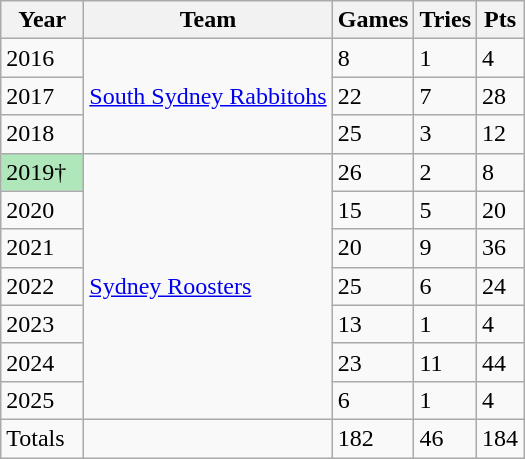<table class="wikitable">
<tr>
<th>Year</th>
<th>Team</th>
<th>Games</th>
<th>Tries</th>
<th>Pts</th>
</tr>
<tr>
<td>2016</td>
<td rowspan="3"> <a href='#'>South Sydney Rabbitohs</a></td>
<td>8</td>
<td>1</td>
<td>4</td>
</tr>
<tr>
<td>2017</td>
<td>22</td>
<td>7</td>
<td>28</td>
</tr>
<tr>
<td>2018</td>
<td>25</td>
<td>3</td>
<td>12</td>
</tr>
<tr>
<td style="background:#afe6ba; width:3em;">2019†</td>
<td rowspan="7"> <a href='#'>Sydney Roosters</a></td>
<td>26</td>
<td>2</td>
<td>8</td>
</tr>
<tr>
<td>2020</td>
<td>15</td>
<td>5</td>
<td>20</td>
</tr>
<tr>
<td>2021</td>
<td>20</td>
<td>9</td>
<td>36</td>
</tr>
<tr>
<td>2022</td>
<td>25</td>
<td>6</td>
<td>24</td>
</tr>
<tr>
<td>2023</td>
<td>13</td>
<td>1</td>
<td>4</td>
</tr>
<tr>
<td>2024</td>
<td>23</td>
<td>11</td>
<td>44</td>
</tr>
<tr>
<td>2025</td>
<td>6</td>
<td>1</td>
<td>4</td>
</tr>
<tr>
<td>Totals</td>
<td></td>
<td>182</td>
<td>46</td>
<td>184</td>
</tr>
</table>
